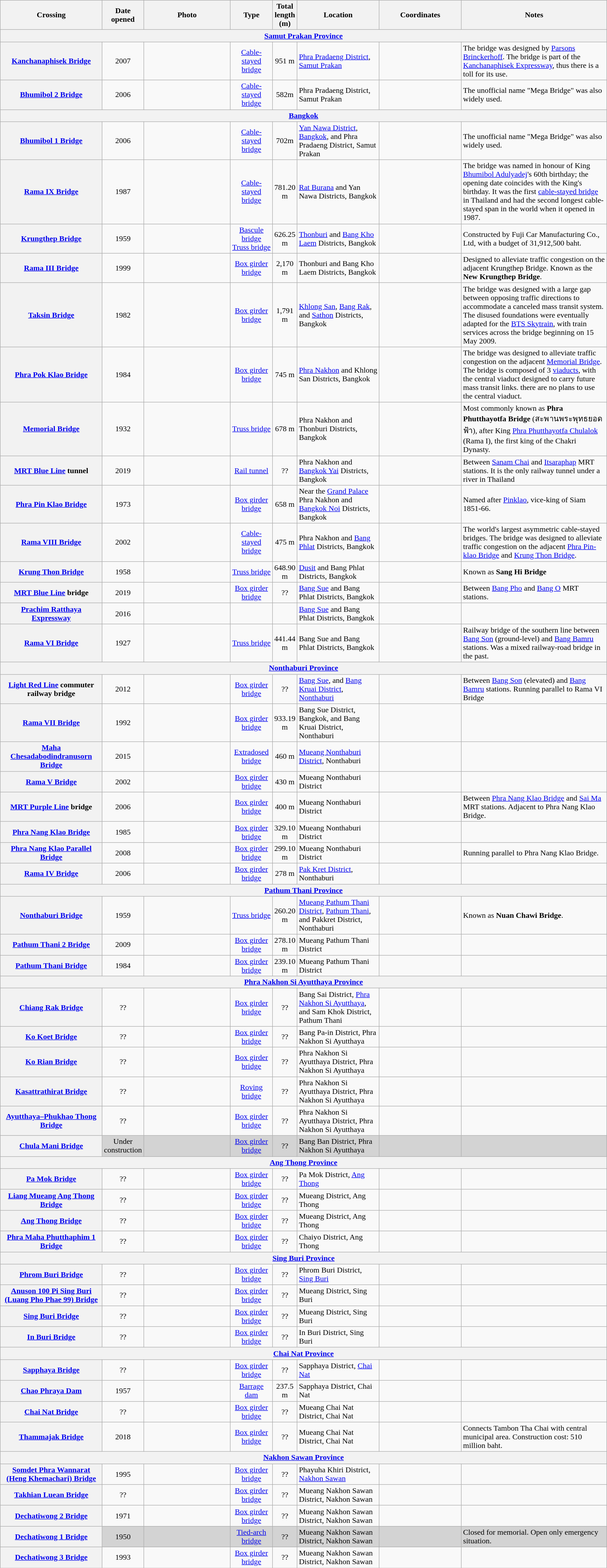<table class="wikitable sortable" width="100%">
<tr>
<th width=17%>Crossing</th>
<th width=4%>Date opened</th>
<th width=15%>Photo</th>
<th width=7%>Type</th>
<th width=4%>Total length<br>(m)</th>
<th width=14%>Location</th>
<th width=14%>Coordinates</th>
<th width=25%>Notes</th>
</tr>
<tr>
<th colspan=8><a href='#'>Samut Prakan Province</a></th>
</tr>
<tr>
<th><a href='#'>Kanchanaphisek Bridge</a></th>
<td align="center">2007</td>
<td align="center"></td>
<td align="center"><a href='#'>Cable-stayed bridge</a></td>
<td align="center">951 m</td>
<td><a href='#'>Phra Pradaeng District</a>, <a href='#'>Samut Prakan</a></td>
<td></td>
<td>The bridge was designed by <a href='#'>Parsons Brinckerhoff</a>. The bridge is part of the <a href='#'>Kanchanaphisek Expressway</a>, thus there is a toll for its use.</td>
</tr>
<tr>
<th><a href='#'>Bhumibol 2 Bridge</a></th>
<td align="center">2006</td>
<td align="center"></td>
<td align="center"><a href='#'>Cable-stayed bridge</a></td>
<td align="center">582m</td>
<td>Phra Pradaeng District, Samut Prakan</td>
<td></td>
<td>The unofficial name "Mega Bridge" was also widely used.</td>
</tr>
<tr>
<th colspan=8><a href='#'>Bangkok</a></th>
</tr>
<tr>
<th><a href='#'>Bhumibol 1 Bridge</a></th>
<td align="center">2006</td>
<td align="center"></td>
<td align="center"><a href='#'>Cable-stayed bridge</a></td>
<td align="center">702m</td>
<td><a href='#'>Yan Nawa District</a>, <a href='#'>Bangkok</a>, and Phra Pradaeng District, Samut Prakan</td>
<td></td>
<td>The unofficial name "Mega Bridge" was also widely used.</td>
</tr>
<tr>
<th><a href='#'>Rama IX Bridge</a></th>
<td align="center">1987</td>
<td align="center"></td>
<td align="center"><a href='#'>Cable-stayed bridge</a></td>
<td align="center">781.20 m</td>
<td><a href='#'>Rat Burana</a> and Yan Nawa Districts, Bangkok</td>
<td></td>
<td>The bridge was named in honour of King <a href='#'>Bhumibol Adulyadej</a>'s 60th birthday; the  opening date coincides with the King's birthday. It was the first <a href='#'>cable-stayed bridge</a> in Thailand and had the second longest cable-stayed span in the world when it opened in 1987.</td>
</tr>
<tr>
<th><a href='#'>Krungthep Bridge</a></th>
<td align="center">1959</td>
<td align="center"></td>
<td align="center"><a href='#'>Bascule bridge</a><br><a href='#'>Truss bridge</a></td>
<td align="center">626.25 m</td>
<td><a href='#'>Thonburi</a> and <a href='#'>Bang Kho Laem</a> Districts, Bangkok</td>
<td></td>
<td>Constructed by Fuji Car Manufacturing Co., Ltd, with a budget of 31,912,500 baht.</td>
</tr>
<tr>
<th><a href='#'>Rama III Bridge</a></th>
<td align="center">1999</td>
<td align="center"></td>
<td align="center"><a href='#'>Box girder bridge</a></td>
<td align="center">2,170 m</td>
<td>Thonburi and Bang Kho Laem Districts, Bangkok</td>
<td></td>
<td>Designed to alleviate traffic congestion on the adjacent Krungthep Bridge. Known as the <strong>New Krungthep Bridge</strong>.</td>
</tr>
<tr>
<th><a href='#'>Taksin Bridge</a></th>
<td align="center">1982</td>
<td align="center"></td>
<td align="center"><a href='#'>Box girder bridge</a></td>
<td align="center">1,791 m</td>
<td><a href='#'>Khlong San</a>, <a href='#'>Bang Rak</a>, and <a href='#'>Sathon</a> Districts, Bangkok</td>
<td></td>
<td>The bridge was designed with a large gap between opposing traffic directions to accommodate a canceled mass transit system. The disused foundations were eventually adapted for the <a href='#'>BTS Skytrain</a>, with train services across the bridge beginning on 15 May 2009.</td>
</tr>
<tr>
<th><a href='#'>Phra Pok Klao Bridge</a></th>
<td align="center">1984</td>
<td align="center"></td>
<td align="center"><a href='#'>Box girder bridge</a></td>
<td align="center">745 m</td>
<td><a href='#'>Phra Nakhon</a> and Khlong San Districts, Bangkok</td>
<td></td>
<td>The bridge was designed to alleviate traffic congestion on the adjacent <a href='#'>Memorial Bridge</a>. The bridge is composed of 3 <a href='#'>viaducts</a>, with the central viaduct designed to carry future mass transit links.  there are no plans to use the central viaduct.</td>
</tr>
<tr>
<th><a href='#'>Memorial Bridge</a></th>
<td align="center">1932</td>
<td align="center"></td>
<td align="center"><a href='#'>Truss bridge</a></td>
<td align="center">678 m</td>
<td>Phra Nakhon and Thonburi Districts, Bangkok</td>
<td></td>
<td>Most commonly known as <strong>Phra Phutthayotfa Bridge</strong> (สะพานพระพุทธยอดฟ้า), after King <a href='#'>Phra Phutthayotfa Chulalok</a> (Rama I), the first king of the Chakri Dynasty.</td>
</tr>
<tr>
<th><a href='#'>MRT Blue Line</a> tunnel</th>
<td align="center">2019</td>
<td align="center"></td>
<td align="center"><a href='#'>Rail tunnel</a></td>
<td align="center">??</td>
<td>Phra Nakhon and <a href='#'>Bangkok Yai</a> Districts, Bangkok</td>
<td></td>
<td>Between <a href='#'>Sanam Chai</a> and <a href='#'>Itsaraphap</a> MRT stations. It is the only railway tunnel under a river in Thailand</td>
</tr>
<tr>
<th><a href='#'>Phra Pin Klao Bridge</a></th>
<td align="center">1973</td>
<td align="center"></td>
<td align="center"><a href='#'>Box girder bridge</a></td>
<td align="center">658 m</td>
<td>Near the <a href='#'>Grand Palace</a><br>Phra Nakhon and <a href='#'>Bangkok Noi</a> Districts, Bangkok</td>
<td></td>
<td>Named after <a href='#'>Pinklao</a>, vice-king of Siam 1851-66.</td>
</tr>
<tr>
<th><a href='#'>Rama VIII Bridge</a></th>
<td align="center">2002</td>
<td align="center"></td>
<td align="center"><a href='#'>Cable-stayed bridge</a></td>
<td align="center">475 m</td>
<td>Phra Nakhon and <a href='#'>Bang Phlat</a> Districts, Bangkok</td>
<td></td>
<td>The world's largest asymmetric cable-stayed bridges. The bridge was designed to alleviate traffic congestion on the adjacent <a href='#'>Phra Pin-klao Bridge</a> and <a href='#'>Krung Thon Bridge</a>.</td>
</tr>
<tr>
<th><a href='#'>Krung Thon Bridge</a></th>
<td align="center">1958</td>
<td align="center"></td>
<td align="center"><a href='#'>Truss bridge</a></td>
<td align="center">648.90 m</td>
<td><a href='#'>Dusit</a> and Bang Phlat Districts, Bangkok</td>
<td></td>
<td>Known as <strong>Sang Hi Bridge</strong></td>
</tr>
<tr>
<th><a href='#'>MRT Blue Line</a> bridge</th>
<td align="center">2019</td>
<td align="center"></td>
<td align="center"><a href='#'>Box girder bridge</a></td>
<td align="center">??</td>
<td><a href='#'>Bang Sue</a> and Bang Phlat Districts, Bangkok</td>
<td></td>
<td>Between <a href='#'>Bang Pho</a> and <a href='#'>Bang O</a> MRT stations.</td>
</tr>
<tr>
<th><a href='#'>Prachim Ratthaya Expressway</a></th>
<td align="center">2016</td>
<td align="center"></td>
<td align="center"></td>
<td align="center"></td>
<td><a href='#'>Bang Sue</a> and Bang Phlat Districts, Bangkok</td>
<td></td>
<td></td>
</tr>
<tr>
<th><a href='#'>Rama VI Bridge</a></th>
<td align="center">1927</td>
<td align="center"></td>
<td align="center"><a href='#'>Truss bridge</a></td>
<td align="center">441.44 m</td>
<td>Bang Sue and Bang Phlat Districts, Bangkok</td>
<td></td>
<td>Railway bridge of the southern line between <a href='#'>Bang Son</a> (ground-level) and <a href='#'>Bang Bamru</a> stations. Was a mixed railway-road bridge in the past.</td>
</tr>
<tr>
<th colspan=8><a href='#'>Nonthaburi Province</a></th>
</tr>
<tr>
<th><a href='#'>Light Red Line</a> commuter railway bridge</th>
<td align="center">2012</td>
<td align="center"></td>
<td align="center"><a href='#'>Box girder bridge</a></td>
<td align="center">??</td>
<td><a href='#'>Bang Sue</a>, and <a href='#'>Bang Kruai District</a>, <a href='#'>Nonthaburi</a></td>
<td></td>
<td>Between <a href='#'>Bang Son</a> (elevated) and <a href='#'>Bang Bamru</a> stations. Running parallel to Rama VI Bridge</td>
</tr>
<tr>
<th><a href='#'>Rama VII Bridge</a></th>
<td align="center">1992</td>
<td align="center"></td>
<td align="center"><a href='#'>Box girder bridge</a></td>
<td align="center">933.19 m</td>
<td>Bang Sue District, Bangkok, and Bang Kruai District, Nonthaburi</td>
<td></td>
<td></td>
</tr>
<tr>
<th><a href='#'>Maha Chesadabodindranusorn Bridge</a></th>
<td align="center">2015</td>
<td align="center"></td>
<td align="center"><a href='#'>Extradosed bridge</a></td>
<td align="center">460 m</td>
<td><a href='#'>Mueang Nonthaburi District</a>, Nonthaburi</td>
<td></td>
<td></td>
</tr>
<tr>
<th><a href='#'>Rama V Bridge</a></th>
<td align="center">2002</td>
<td align="center"></td>
<td align="center"><a href='#'>Box girder bridge</a></td>
<td align="center">430 m</td>
<td>Mueang Nonthaburi District</td>
<td></td>
<td></td>
</tr>
<tr>
<th><a href='#'>MRT Purple Line</a> bridge</th>
<td align="center">2006</td>
<td align="center"></td>
<td align="center"><a href='#'>Box girder bridge</a></td>
<td align="center">400 m</td>
<td>Mueang Nonthaburi District</td>
<td></td>
<td>Between <a href='#'>Phra Nang Klao Bridge</a> and <a href='#'>Sai Ma</a> MRT stations. Adjacent to Phra Nang Klao Bridge.</td>
</tr>
<tr>
<th><a href='#'>Phra Nang Klao Bridge</a></th>
<td align="center">1985</td>
<td align="center"></td>
<td align="center"><a href='#'>Box girder bridge</a></td>
<td align="center">329.10 m</td>
<td>Mueang Nonthaburi District</td>
<td></td>
<td></td>
</tr>
<tr>
<th><a href='#'>Phra Nang Klao Parallel Bridge</a></th>
<td align="center">2008</td>
<td align="center"></td>
<td align="center"><a href='#'>Box girder bridge</a></td>
<td align="center">299.10 m</td>
<td>Mueang Nonthaburi District</td>
<td></td>
<td>Running parallel to Phra Nang Klao Bridge.</td>
</tr>
<tr>
<th><a href='#'>Rama IV Bridge</a></th>
<td align="center">2006</td>
<td align="center"></td>
<td align="center"><a href='#'>Box girder bridge</a></td>
<td align="center">278 m</td>
<td><a href='#'>Pak Kret District</a>, Nonthaburi</td>
<td></td>
<td></td>
</tr>
<tr>
<th colspan=9><a href='#'>Pathum Thani Province</a></th>
</tr>
<tr>
<th><a href='#'>Nonthaburi Bridge</a></th>
<td align="center">1959</td>
<td align="center"></td>
<td align="center"><a href='#'>Truss bridge</a></td>
<td align="center">260.20 m</td>
<td><a href='#'>Mueang Pathum Thani District</a>, <a href='#'>Pathum Thani</a>, and Pakkret District, Nonthaburi</td>
<td></td>
<td>Known as <strong>Nuan Chawi Bridge</strong>.</td>
</tr>
<tr>
<th><a href='#'>Pathum Thani 2 Bridge</a></th>
<td align="center">2009</td>
<td align="center"></td>
<td align="center"><a href='#'>Box girder bridge</a></td>
<td align="center">278.10 m</td>
<td>Mueang Pathum Thani District</td>
<td></td>
<td></td>
</tr>
<tr>
<th><a href='#'>Pathum Thani Bridge</a></th>
<td align="center">1984</td>
<td align="center"></td>
<td align="center"><a href='#'>Box girder bridge</a></td>
<td align="center">239.10 m</td>
<td>Mueang Pathum Thani District</td>
<td></td>
<td></td>
</tr>
<tr>
<th colspan=8><a href='#'>Phra Nakhon Si Ayutthaya Province</a></th>
</tr>
<tr>
<th><a href='#'>Chiang Rak Bridge</a></th>
<td align="center">??</td>
<td align="center"></td>
<td align="center"><a href='#'>Box girder bridge</a></td>
<td align="center">??</td>
<td>Bang Sai District, <a href='#'>Phra Nakhon Si Ayutthaya</a>, and Sam Khok District, Pathum Thani</td>
<td></td>
<td></td>
</tr>
<tr>
<th><a href='#'>Ko Koet Bridge</a></th>
<td align="center">??</td>
<td align="center"></td>
<td align="center"><a href='#'>Box girder bridge</a></td>
<td align="center">??</td>
<td>Bang Pa-in District, Phra Nakhon Si Ayutthaya</td>
<td></td>
<td></td>
</tr>
<tr>
<th><a href='#'>Ko Rian Bridge</a></th>
<td align="center">??</td>
<td align="center"></td>
<td align="center"><a href='#'>Box girder bridge</a></td>
<td align="center">??</td>
<td>Phra Nakhon Si Ayutthaya District, Phra Nakhon Si Ayutthaya</td>
<td></td>
<td></td>
</tr>
<tr>
<th><a href='#'>Kasattrathirat Bridge</a></th>
<td align="center">??</td>
<td align="center"></td>
<td align="center"><a href='#'>Roving bridge</a></td>
<td align="center">??</td>
<td>Phra Nakhon Si Ayutthaya District, Phra Nakhon Si Ayutthaya</td>
<td></td>
<td></td>
</tr>
<tr>
<th><a href='#'>Ayutthaya–Phukhao Thong Bridge</a></th>
<td align="center">??</td>
<td align="center"></td>
<td align="center"><a href='#'>Box girder bridge</a></td>
<td align="center">??</td>
<td>Phra Nakhon Si Ayutthaya District, Phra Nakhon Si Ayutthaya</td>
<td></td>
<td></td>
</tr>
<tr bgcolor="lightgrey">
<th><a href='#'>Chula Mani Bridge</a></th>
<td align="center">Under construction</td>
<td align="center"></td>
<td align="center"><a href='#'>Box girder bridge</a></td>
<td align="center">??</td>
<td>Bang Ban District, Phra Nakhon Si Ayutthaya</td>
<td></td>
<td></td>
</tr>
<tr>
<th colspan=8><a href='#'>Ang Thong Province</a></th>
</tr>
<tr>
<th><a href='#'>Pa Mok Bridge</a></th>
<td align="center">??</td>
<td align="center"></td>
<td align="center"><a href='#'>Box girder bridge</a></td>
<td align="center">??</td>
<td>Pa Mok District, <a href='#'>Ang Thong</a></td>
<td></td>
<td></td>
</tr>
<tr>
<th><a href='#'>Liang Mueang Ang Thong Bridge</a></th>
<td align="center">??</td>
<td align="center"></td>
<td align="center"><a href='#'>Box girder bridge</a></td>
<td align="center">??</td>
<td>Mueang District, Ang Thong</td>
<td></td>
<td></td>
</tr>
<tr>
<th><a href='#'>Ang Thong Bridge</a></th>
<td align="center">??</td>
<td align="center"></td>
<td align="center"><a href='#'>Box girder bridge</a></td>
<td align="center">??</td>
<td>Mueang District, Ang Thong</td>
<td></td>
<td></td>
</tr>
<tr>
<th><a href='#'>Phra Maha Phutthaphim 1 Bridge</a></th>
<td align="center">??</td>
<td align="center"></td>
<td align="center"><a href='#'>Box girder bridge</a></td>
<td align="center">??</td>
<td>Chaiyo District, Ang Thong</td>
<td></td>
<td></td>
</tr>
<tr>
<th colspan=8><a href='#'>Sing Buri Province</a></th>
</tr>
<tr>
<th><a href='#'>Phrom Buri Bridge</a></th>
<td align="center">??</td>
<td align="center"></td>
<td align="center"><a href='#'>Box girder bridge</a></td>
<td align="center">??</td>
<td>Phrom Buri District, <a href='#'>Sing Buri</a></td>
<td></td>
<td></td>
</tr>
<tr>
<th><a href='#'>Anuson 100 Pi Sing Buri (Luang Pho Phae 99) Bridge</a></th>
<td align="center">??</td>
<td align="center"></td>
<td align="center"><a href='#'>Box girder bridge</a></td>
<td align="center">??</td>
<td>Mueang District, Sing Buri</td>
<td></td>
<td></td>
</tr>
<tr>
<th><a href='#'>Sing Buri Bridge</a></th>
<td align="center">??</td>
<td align="center"></td>
<td align="center"><a href='#'>Box girder bridge</a></td>
<td align="center">??</td>
<td>Mueang District, Sing Buri</td>
<td></td>
<td></td>
</tr>
<tr>
<th><a href='#'>In Buri Bridge</a></th>
<td align="center">??</td>
<td align="center"></td>
<td align="center"><a href='#'>Box girder bridge</a></td>
<td align="center">??</td>
<td>In Buri District, Sing Buri</td>
<td></td>
<td></td>
</tr>
<tr>
<th colspan=8><a href='#'>Chai Nat Province</a></th>
</tr>
<tr>
<th><a href='#'>Sapphaya Bridge</a></th>
<td align="center">??</td>
<td align="center"></td>
<td align="center"><a href='#'>Box girder bridge</a></td>
<td align="center">??</td>
<td>Sapphaya District, <a href='#'>Chai Nat</a></td>
<td></td>
<td></td>
</tr>
<tr>
<th><a href='#'>Chao Phraya Dam</a></th>
<td align="center">1957</td>
<td align="center"></td>
<td align="center"><a href='#'>Barrage dam</a></td>
<td align="center">237.5 m</td>
<td>Sapphaya District, Chai Nat</td>
<td></td>
<td></td>
</tr>
<tr>
<th><a href='#'>Chai Nat Bridge</a></th>
<td align="center">??</td>
<td align="center"></td>
<td align="center"><a href='#'>Box girder bridge</a></td>
<td align="center">??</td>
<td>Mueang Chai Nat District, Chai Nat</td>
<td></td>
<td></td>
</tr>
<tr>
<th><a href='#'>Thammajak Bridge</a></th>
<td align="center">2018</td>
<td align="center"></td>
<td align="center"><a href='#'>Box girder bridge</a></td>
<td align="center">??</td>
<td>Mueang Chai Nat District, Chai Nat</td>
<td></td>
<td>Connects Tambon Tha Chai with central municipal area. Construction cost: 510 million baht.</td>
</tr>
<tr>
<th colspan=8><a href='#'>Nakhon Sawan Province</a></th>
</tr>
<tr>
<th><a href='#'>Somdet Phra Wannarat (Heng Khemachari) Bridge</a></th>
<td align="center">1995</td>
<td align="center"></td>
<td align="center"><a href='#'>Box girder bridge</a></td>
<td align="center">??</td>
<td>Phayuha Khiri District, <a href='#'>Nakhon Sawan</a></td>
<td></td>
<td></td>
</tr>
<tr>
<th><a href='#'>Takhian Luean Bridge</a></th>
<td align="center">??</td>
<td align="center"></td>
<td align="center"><a href='#'>Box girder bridge</a></td>
<td align="center">??</td>
<td>Mueang Nakhon Sawan District, Nakhon Sawan</td>
<td></td>
<td></td>
</tr>
<tr>
<th><a href='#'>Dechatiwong 2 Bridge</a></th>
<td align="center">1971</td>
<td align="center"></td>
<td align="center"><a href='#'>Box girder bridge</a></td>
<td align="center">??</td>
<td>Mueang Nakhon Sawan District, Nakhon Sawan</td>
<td></td>
<td></td>
</tr>
<tr bgcolor="lightgrey">
<th><a href='#'>Dechatiwong 1 Bridge</a></th>
<td align="center">1950</td>
<td align="center"></td>
<td align="center"><a href='#'>Tied-arch bridge</a></td>
<td align="center">??</td>
<td>Mueang Nakhon Sawan District, Nakhon Sawan</td>
<td></td>
<td>Closed for memorial. Open only emergency situation.</td>
</tr>
<tr>
<th><a href='#'>Dechatiwong 3 Bridge</a></th>
<td align="center">1993</td>
<td align="center"></td>
<td align="center"><a href='#'>Box girder bridge</a></td>
<td align="center">??</td>
<td>Mueang Nakhon Sawan District, Nakhon Sawan</td>
<td></td>
<td></td>
</tr>
</table>
